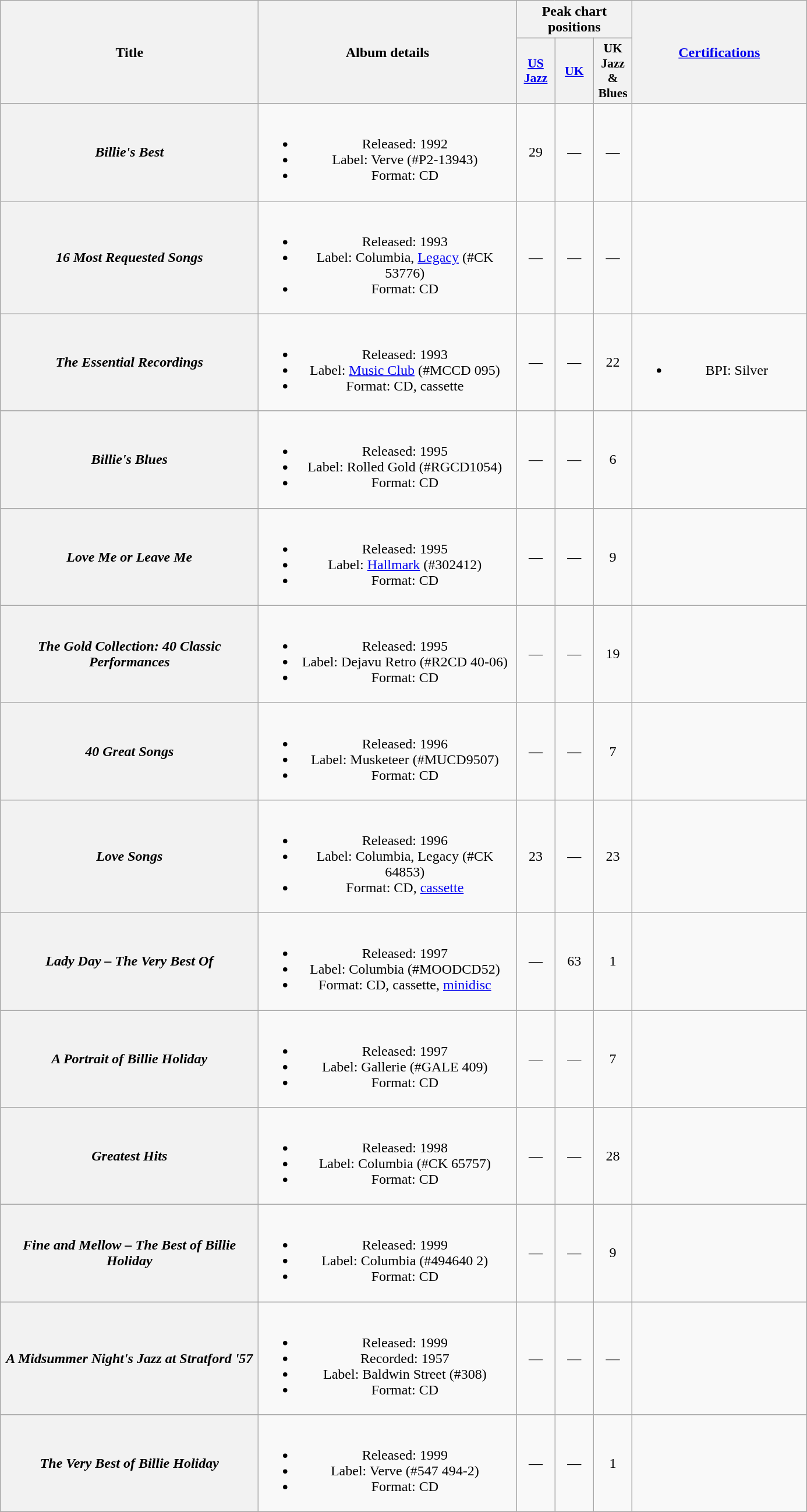<table class="wikitable plainrowheaders" style="text-align:center;">
<tr>
<th scope="col" rowspan="2" style="width:18em;">Title</th>
<th scope="col" rowspan="2" style="width:18em;">Album details</th>
<th scope="col" colspan="3">Peak chart positions</th>
<th scope="col" rowspan="2" style="width:12em;"><a href='#'>Certifications</a></th>
</tr>
<tr>
<th scope="col" style="width:2.6em; font-size:90%;"><a href='#'>US<br>Jazz</a><br></th>
<th scope="col" style="width:2.6em; font-size:90%;"><a href='#'>UK</a><br></th>
<th scope="col" style="width:2.6em; font-size:90%;">UK<br>Jazz & Blues<br></th>
</tr>
<tr>
<th scope="row"><em>Billie's Best</em></th>
<td><br><ul><li>Released: 1992</li><li>Label: Verve (#P2-13943)</li><li>Format: CD</li></ul></td>
<td style="text-align:center;">29</td>
<td style="text-align:center;">—</td>
<td style="text-align:center;">—</td>
<td></td>
</tr>
<tr>
<th scope="row"><em>16 Most Requested Songs</em></th>
<td><br><ul><li>Released: 1993</li><li>Label: Columbia, <a href='#'>Legacy</a> (#CK 53776)</li><li>Format: CD</li></ul></td>
<td style="text-align:center;">—</td>
<td style="text-align:center;">—</td>
<td style="text-align:center;">—</td>
<td></td>
</tr>
<tr>
<th scope="row"><em>The Essential Recordings</em></th>
<td><br><ul><li>Released: 1993</li><li>Label: <a href='#'>Music Club</a> (#MCCD 095)</li><li>Format: CD, cassette</li></ul></td>
<td style="text-align:center;">—</td>
<td style="text-align:center;">—</td>
<td style="text-align:center;">22</td>
<td><br><ul><li>BPI: Silver</li></ul></td>
</tr>
<tr>
<th scope="row"><em>Billie's Blues</em></th>
<td><br><ul><li>Released: 1995</li><li>Label: Rolled Gold (#RGCD1054)</li><li>Format: CD</li></ul></td>
<td style="text-align:center;">—</td>
<td style="text-align:center;">—</td>
<td style="text-align:center;">6</td>
<td></td>
</tr>
<tr>
<th scope="row"><em>Love Me or Leave Me</em></th>
<td><br><ul><li>Released: 1995</li><li>Label: <a href='#'>Hallmark</a> (#302412)</li><li>Format: CD</li></ul></td>
<td style="text-align:center;">—</td>
<td style="text-align:center;">—</td>
<td style="text-align:center;">9</td>
<td></td>
</tr>
<tr>
<th scope="row"><em>The Gold Collection: 40 Classic Performances</em></th>
<td><br><ul><li>Released: 1995</li><li>Label: Dejavu Retro (#R2CD 40-06)</li><li>Format: CD</li></ul></td>
<td style="text-align:center;">—</td>
<td style="text-align:center;">—</td>
<td style="text-align:center;">19</td>
<td></td>
</tr>
<tr>
<th scope="row"><em>40 Great Songs</em></th>
<td><br><ul><li>Released: 1996</li><li>Label: Musketeer (#MUCD9507)</li><li>Format: CD</li></ul></td>
<td style="text-align:center;">—</td>
<td style="text-align:center;">—</td>
<td style="text-align:center;">7</td>
<td></td>
</tr>
<tr>
<th scope="row"><em>Love Songs</em></th>
<td><br><ul><li>Released: 1996</li><li>Label: Columbia, Legacy (#CK 64853)</li><li>Format: CD, <a href='#'>cassette</a></li></ul></td>
<td style="text-align:center;">23</td>
<td style="text-align:center;">—</td>
<td style="text-align:center;">23</td>
<td></td>
</tr>
<tr>
<th scope="row"><em>Lady Day – The Very Best Of</em></th>
<td><br><ul><li>Released: 1997</li><li>Label: Columbia (#MOODCD52)</li><li>Format: CD, cassette, <a href='#'>minidisc</a></li></ul></td>
<td style="text-align:center;">—</td>
<td style="text-align:center;">63</td>
<td style="text-align:center;">1</td>
<td></td>
</tr>
<tr>
<th scope="row"><em>A Portrait of Billie Holiday</em></th>
<td><br><ul><li>Released: 1997</li><li>Label: Gallerie (#GALE 409)</li><li>Format: CD</li></ul></td>
<td style="text-align:center;">—</td>
<td style="text-align:center;">—</td>
<td style="text-align:center;">7</td>
<td></td>
</tr>
<tr>
<th scope="row"><em>Greatest Hits</em></th>
<td><br><ul><li>Released: 1998</li><li>Label: Columbia (#CK 65757)</li><li>Format: CD</li></ul></td>
<td style="text-align:center;">—</td>
<td style="text-align:center;">—</td>
<td style="text-align:center;">28</td>
<td></td>
</tr>
<tr>
<th scope="row"><em>Fine and Mellow – The Best of Billie Holiday</em></th>
<td><br><ul><li>Released: 1999</li><li>Label: Columbia (#494640 2)</li><li>Format: CD</li></ul></td>
<td style="text-align:center;">—</td>
<td style="text-align:center;">—</td>
<td style="text-align:center;">9</td>
<td></td>
</tr>
<tr>
<th scope="row"><em>A Midsummer Night's Jazz at Stratford '57</em></th>
<td><br><ul><li>Released: 1999</li><li>Recorded: 1957</li><li>Label: Baldwin Street (#308)</li><li>Format: CD</li></ul></td>
<td style="text-align:center;">—</td>
<td style="text-align:center;">—</td>
<td style="text-align:center;">—</td>
<td></td>
</tr>
<tr>
<th scope="row"><em>The Very Best of Billie Holiday</em></th>
<td><br><ul><li>Released: 1999</li><li>Label: Verve (#547 494-2)</li><li>Format: CD</li></ul></td>
<td style="text-align:center;">—</td>
<td style="text-align:center;">—</td>
<td style="text-align:center;">1</td>
<td></td>
</tr>
</table>
